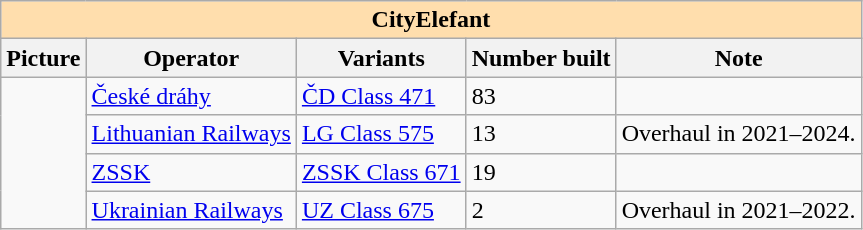<table class="wikitable">
<tr>
<th colspan="5" style="background: #ffdead;">CityElefant</th>
</tr>
<tr>
<th>Picture</th>
<th>Operator</th>
<th>Variants</th>
<th>Number built</th>
<th>Note</th>
</tr>
<tr>
<td rowspan="4"></td>
<td> <a href='#'>České dráhy</a></td>
<td><a href='#'>ČD Class 471</a></td>
<td>83</td>
<td></td>
</tr>
<tr>
<td> <a href='#'>Lithuanian Railways</a></td>
<td><a href='#'>LG Class 575</a></td>
<td>13</td>
<td>Overhaul  in 2021–2024.</td>
</tr>
<tr>
<td> <a href='#'>ZSSK</a></td>
<td><a href='#'>ZSSK Class 671</a></td>
<td>19</td>
<td></td>
</tr>
<tr>
<td> <a href='#'>Ukrainian Railways</a></td>
<td><a href='#'>UZ Class 675</a></td>
<td>2</td>
<td>Overhaul  in 2021–2022.</td>
</tr>
</table>
